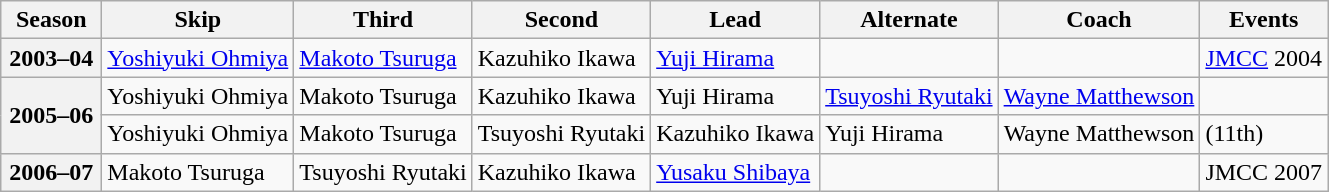<table class="wikitable">
<tr>
<th scope="col" width=60>Season</th>
<th scope="col">Skip</th>
<th scope="col">Third</th>
<th scope="col">Second</th>
<th scope="col">Lead</th>
<th scope="col">Alternate</th>
<th scope="col">Coach</th>
<th scope="col">Events</th>
</tr>
<tr>
<th scope="row">2003–04</th>
<td><a href='#'>Yoshiyuki Ohmiya</a></td>
<td><a href='#'>Makoto Tsuruga</a></td>
<td>Kazuhiko Ikawa</td>
<td><a href='#'>Yuji Hirama</a></td>
<td></td>
<td></td>
<td><a href='#'>JMCC</a> 2004 </td>
</tr>
<tr>
<th scope="row" rowspan=2>2005–06</th>
<td>Yoshiyuki Ohmiya</td>
<td>Makoto Tsuruga</td>
<td>Kazuhiko Ikawa</td>
<td>Yuji Hirama</td>
<td><a href='#'>Tsuyoshi Ryutaki</a></td>
<td><a href='#'>Wayne Matthewson</a></td>
<td> </td>
</tr>
<tr>
<td>Yoshiyuki Ohmiya</td>
<td>Makoto Tsuruga</td>
<td>Tsuyoshi Ryutaki</td>
<td>Kazuhiko Ikawa</td>
<td>Yuji Hirama</td>
<td>Wayne Matthewson</td>
<td> (11th)</td>
</tr>
<tr>
<th scope="row">2006–07</th>
<td>Makoto Tsuruga</td>
<td>Tsuyoshi Ryutaki</td>
<td>Kazuhiko Ikawa</td>
<td><a href='#'>Yusaku Shibaya</a></td>
<td></td>
<td></td>
<td>JMCC 2007 </td>
</tr>
</table>
